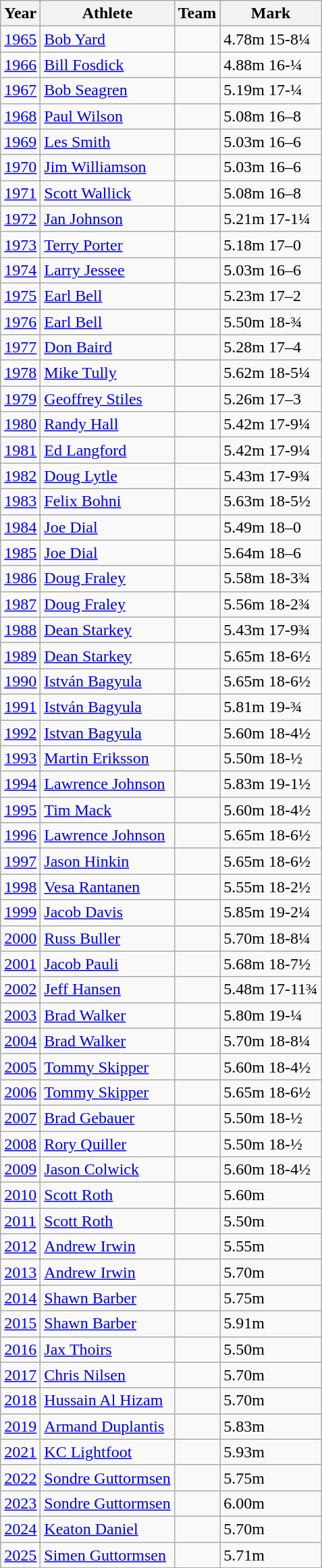<table class="wikitable sortable">
<tr>
<th>Year</th>
<th>Athlete</th>
<th>Team</th>
<th>Mark</th>
</tr>
<tr>
<td><a href='#'>1965</a></td>
<td><a href='#'>Bob Yard</a></td>
<td></td>
<td>4.78m 15-8¼</td>
</tr>
<tr>
<td><a href='#'>1966</a></td>
<td><a href='#'>Bill Fosdick</a></td>
<td></td>
<td>4.88m 16-¼</td>
</tr>
<tr>
<td><a href='#'>1967</a></td>
<td><a href='#'>Bob Seagren</a></td>
<td></td>
<td>5.19m 17-¼</td>
</tr>
<tr>
<td><a href='#'>1968</a></td>
<td><a href='#'>Paul Wilson</a></td>
<td></td>
<td>5.08m 16–8</td>
</tr>
<tr>
<td><a href='#'>1969</a></td>
<td><a href='#'>Les Smith</a></td>
<td></td>
<td>5.03m 16–6</td>
</tr>
<tr>
<td><a href='#'>1970</a></td>
<td><a href='#'>Jim Williamson</a></td>
<td></td>
<td>5.03m 16–6</td>
</tr>
<tr>
<td><a href='#'>1971</a></td>
<td><a href='#'>Scott Wallick</a></td>
<td></td>
<td>5.08m 16–8</td>
</tr>
<tr>
<td><a href='#'>1972</a></td>
<td><a href='#'>Jan Johnson</a></td>
<td></td>
<td>5.21m 17-1¼</td>
</tr>
<tr>
<td><a href='#'>1973</a></td>
<td><a href='#'>Terry Porter</a></td>
<td></td>
<td>5.18m 17–0</td>
</tr>
<tr>
<td><a href='#'>1974</a></td>
<td><a href='#'>Larry Jessee</a></td>
<td></td>
<td>5.03m 16–6</td>
</tr>
<tr>
<td><a href='#'>1975</a></td>
<td><a href='#'>Earl Bell</a></td>
<td></td>
<td>5.23m 17–2</td>
</tr>
<tr>
<td><a href='#'>1976</a></td>
<td><a href='#'>Earl Bell</a></td>
<td></td>
<td>5.50m 18-¾</td>
</tr>
<tr>
<td><a href='#'>1977</a></td>
<td><a href='#'>Don Baird</a></td>
<td></td>
<td>5.28m 17–4</td>
</tr>
<tr>
<td><a href='#'>1978</a></td>
<td><a href='#'>Mike Tully</a></td>
<td></td>
<td>5.62m 18-5¼</td>
</tr>
<tr>
<td><a href='#'>1979</a></td>
<td><a href='#'>Geoffrey Stiles</a></td>
<td></td>
<td>5.26m 17–3</td>
</tr>
<tr>
<td><a href='#'>1980</a></td>
<td><a href='#'>Randy Hall</a></td>
<td></td>
<td>5.42m 17-9¼</td>
</tr>
<tr>
<td><a href='#'>1981</a></td>
<td><a href='#'>Ed Langford</a></td>
<td></td>
<td>5.42m 17-9¼</td>
</tr>
<tr>
<td><a href='#'>1982</a></td>
<td><a href='#'>Doug Lytle</a></td>
<td></td>
<td>5.43m 17-9¾</td>
</tr>
<tr>
<td><a href='#'>1983</a></td>
<td><a href='#'>Felix Bohni</a></td>
<td></td>
<td>5.63m 18-5½</td>
</tr>
<tr>
<td><a href='#'>1984</a></td>
<td><a href='#'>Joe Dial</a></td>
<td></td>
<td>5.49m 18–0</td>
</tr>
<tr>
<td><a href='#'>1985</a></td>
<td><a href='#'>Joe Dial</a></td>
<td></td>
<td>5.64m 18–6</td>
</tr>
<tr>
<td><a href='#'>1986</a></td>
<td><a href='#'>Doug Fraley</a></td>
<td></td>
<td>5.58m 18-3¾</td>
</tr>
<tr>
<td><a href='#'>1987</a></td>
<td><a href='#'>Doug Fraley</a></td>
<td></td>
<td>5.56m 18-2¾</td>
</tr>
<tr>
<td><a href='#'>1988</a></td>
<td><a href='#'>Dean Starkey</a></td>
<td></td>
<td>5.43m 17-9¾</td>
</tr>
<tr>
<td><a href='#'>1989</a></td>
<td><a href='#'>Dean Starkey</a></td>
<td></td>
<td>5.65m 18-6½</td>
</tr>
<tr>
<td><a href='#'>1990</a></td>
<td><a href='#'>István Bagyula</a></td>
<td></td>
<td>5.65m 18-6½</td>
</tr>
<tr>
<td><a href='#'>1991</a></td>
<td><a href='#'>István Bagyula</a></td>
<td></td>
<td>5.81m 19-¾</td>
</tr>
<tr>
<td><a href='#'>1992</a></td>
<td><a href='#'>Istvan Bagyula</a></td>
<td></td>
<td>5.60m 18-4½</td>
</tr>
<tr>
<td><a href='#'>1993</a></td>
<td><a href='#'>Martin Eriksson</a></td>
<td></td>
<td>5.50m 18-½</td>
</tr>
<tr>
<td><a href='#'>1994</a></td>
<td><a href='#'>Lawrence Johnson</a></td>
<td></td>
<td>5.83m 19-1½</td>
</tr>
<tr>
<td><a href='#'>1995</a></td>
<td><a href='#'>Tim Mack</a></td>
<td></td>
<td>5.60m 18-4½</td>
</tr>
<tr>
<td><a href='#'>1996</a></td>
<td><a href='#'>Lawrence Johnson</a></td>
<td></td>
<td>5.65m 18-6½</td>
</tr>
<tr>
<td><a href='#'>1997</a></td>
<td><a href='#'>Jason Hinkin</a></td>
<td></td>
<td>5.65m 18-6½</td>
</tr>
<tr>
<td><a href='#'>1998</a></td>
<td><a href='#'>Vesa Rantanen</a></td>
<td></td>
<td>5.55m 18-2½</td>
</tr>
<tr>
<td><a href='#'>1999</a></td>
<td><a href='#'>Jacob Davis</a></td>
<td></td>
<td>5.85m 19-2¼</td>
</tr>
<tr>
<td><a href='#'>2000</a></td>
<td><a href='#'>Russ Buller</a></td>
<td></td>
<td>5.70m 18-8¼</td>
</tr>
<tr>
<td><a href='#'>2001</a></td>
<td><a href='#'>Jacob Pauli</a></td>
<td></td>
<td>5.68m 18-7½</td>
</tr>
<tr>
<td><a href='#'>2002</a></td>
<td><a href='#'>Jeff Hansen</a></td>
<td></td>
<td>5.48m 17-11¾</td>
</tr>
<tr>
<td><a href='#'>2003</a></td>
<td><a href='#'>Brad Walker</a></td>
<td></td>
<td>5.80m 19-¼</td>
</tr>
<tr>
<td><a href='#'>2004</a></td>
<td><a href='#'>Brad Walker</a></td>
<td></td>
<td>5.70m 18-8¼</td>
</tr>
<tr>
<td><a href='#'>2005</a></td>
<td><a href='#'>Tommy Skipper</a></td>
<td></td>
<td>5.60m 18-4½</td>
</tr>
<tr>
<td><a href='#'>2006</a></td>
<td><a href='#'>Tommy Skipper</a></td>
<td></td>
<td>5.65m 18-6½</td>
</tr>
<tr>
<td><a href='#'>2007</a></td>
<td><a href='#'>Brad Gebauer</a></td>
<td></td>
<td>5.50m 18-½</td>
</tr>
<tr>
<td><a href='#'>2008</a></td>
<td><a href='#'>Rory Quiller</a></td>
<td></td>
<td>5.50m 18-½</td>
</tr>
<tr>
<td><a href='#'>2009</a></td>
<td><a href='#'>Jason Colwick</a></td>
<td></td>
<td>5.60m 18-4½</td>
</tr>
<tr>
<td><a href='#'>2010</a></td>
<td><a href='#'>Scott Roth</a></td>
<td></td>
<td>5.60m</td>
</tr>
<tr>
<td><a href='#'>2011</a></td>
<td><a href='#'>Scott Roth</a></td>
<td></td>
<td>5.50m</td>
</tr>
<tr>
<td><a href='#'>2012</a></td>
<td><a href='#'>Andrew Irwin</a></td>
<td></td>
<td>5.55m</td>
</tr>
<tr>
<td><a href='#'>2013</a></td>
<td><a href='#'>Andrew Irwin</a></td>
<td></td>
<td>5.70m</td>
</tr>
<tr>
<td><a href='#'>2014</a></td>
<td><a href='#'>Shawn Barber</a></td>
<td></td>
<td>5.75m </td>
</tr>
<tr>
<td><a href='#'>2015</a></td>
<td><a href='#'>Shawn Barber</a></td>
<td></td>
<td>5.91m</td>
</tr>
<tr>
<td><a href='#'>2016</a></td>
<td><a href='#'>Jax Thoirs</a></td>
<td></td>
<td>5.50m</td>
</tr>
<tr>
<td><a href='#'>2017</a></td>
<td><a href='#'>Chris Nilsen</a></td>
<td></td>
<td>5.70m</td>
</tr>
<tr>
<td><a href='#'>2018</a></td>
<td><a href='#'>Hussain Al Hizam</a></td>
<td></td>
<td>5.70m</td>
</tr>
<tr>
<td><a href='#'>2019</a></td>
<td><a href='#'>Armand Duplantis</a></td>
<td></td>
<td>5.83m</td>
</tr>
<tr>
<td><a href='#'>2021</a></td>
<td><a href='#'>KC Lightfoot</a></td>
<td></td>
<td>5.93m</td>
</tr>
<tr>
<td><a href='#'>2022</a></td>
<td><a href='#'>Sondre Guttormsen</a></td>
<td></td>
<td>5.75m</td>
</tr>
<tr>
<td><a href='#'>2023</a></td>
<td><a href='#'>Sondre Guttormsen</a></td>
<td></td>
<td>6.00m </td>
</tr>
<tr>
<td><a href='#'>2024</a></td>
<td><a href='#'>Keaton Daniel</a></td>
<td></td>
<td>5.70m</td>
</tr>
<tr>
<td><a href='#'>2025</a></td>
<td><a href='#'>Simen Guttormsen</a></td>
<td></td>
<td>5.71m</td>
</tr>
</table>
